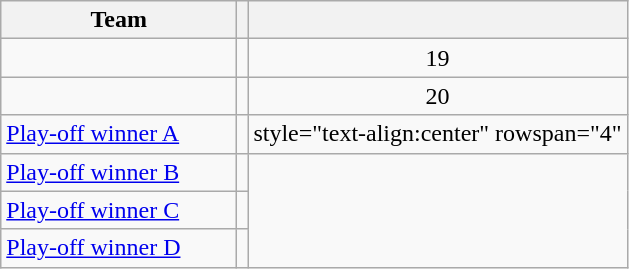<table class="wikitable" style="white-space:nowrap; display:inline-table;">
<tr>
<th style="width:150px">Team</th>
<th></th>
<th></th>
</tr>
<tr>
<td></td>
<td></td>
<td style="text-align:center">19</td>
</tr>
<tr>
<td></td>
<td></td>
<td style="text-align:center">20</td>
</tr>
<tr>
<td><a href='#'>Play-off winner A</a></td>
<td></td>
<td>style="text-align:center" rowspan="4" </td>
</tr>
<tr>
<td><a href='#'>Play-off winner B</a></td>
<td></td>
</tr>
<tr>
<td><a href='#'>Play-off winner C</a></td>
<td></td>
</tr>
<tr>
<td><a href='#'>Play-off winner D</a></td>
<td></td>
</tr>
</table>
